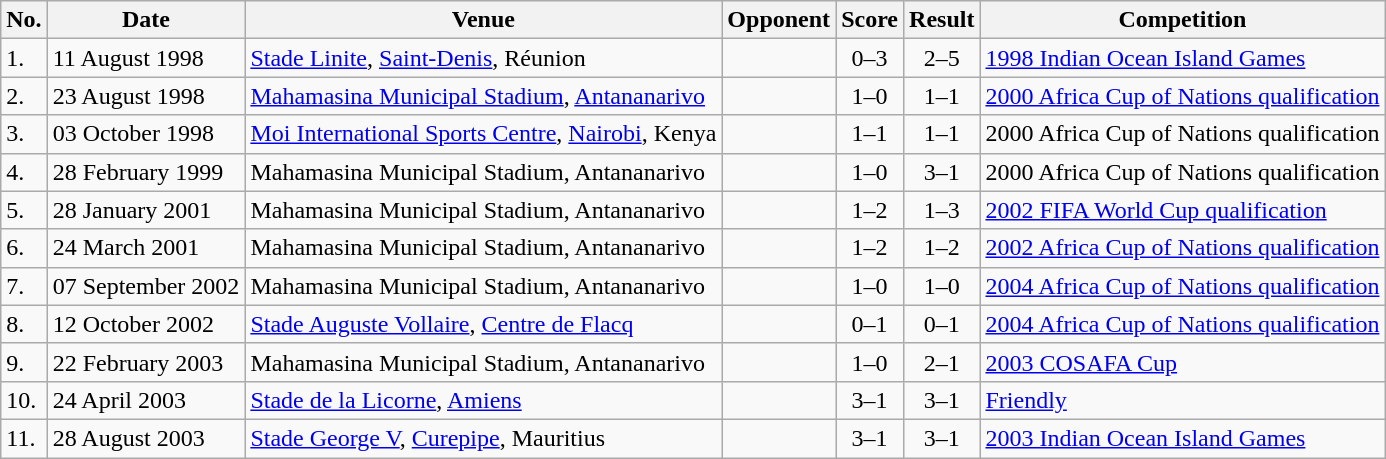<table class="wikitable sortable">
<tr>
<th>No.</th>
<th>Date</th>
<th>Venue</th>
<th>Opponent</th>
<th>Score</th>
<th>Result</th>
<th>Competition</th>
</tr>
<tr>
<td>1.</td>
<td>11 August 1998</td>
<td><a href='#'>Stade Linite</a>, <a href='#'>Saint-Denis</a>, Réunion</td>
<td></td>
<td align=center>0–3</td>
<td align="center">2–5</td>
<td><a href='#'>1998 Indian Ocean Island Games</a></td>
</tr>
<tr>
<td>2.</td>
<td>23 August 1998</td>
<td><a href='#'>Mahamasina Municipal Stadium</a>, <a href='#'>Antananarivo</a></td>
<td></td>
<td align=center>1–0</td>
<td align="center">1–1</td>
<td><a href='#'>2000 Africa Cup of Nations qualification</a></td>
</tr>
<tr>
<td>3.</td>
<td>03 October 1998</td>
<td><a href='#'>Moi International Sports Centre</a>, <a href='#'>Nairobi</a>, Kenya</td>
<td></td>
<td align=center>1–1</td>
<td align="center">1–1</td>
<td 2000 African Cup of Nations qualification>2000 Africa Cup of Nations qualification</td>
</tr>
<tr>
<td>4.</td>
<td>28 February 1999</td>
<td>Mahamasina Municipal Stadium, Antananarivo</td>
<td></td>
<td align=center>1–0</td>
<td align="center">3–1</td>
<td 2000 African Cup of Nations qualification>2000 Africa Cup of Nations qualification</td>
</tr>
<tr>
<td>5.</td>
<td>28 January 2001</td>
<td>Mahamasina Municipal Stadium, Antananarivo</td>
<td></td>
<td align=center>1–2</td>
<td align="center">1–3</td>
<td><a href='#'>2002 FIFA World Cup qualification</a></td>
</tr>
<tr>
<td>6.</td>
<td>24 March 2001</td>
<td>Mahamasina Municipal Stadium, Antananarivo</td>
<td></td>
<td align=center>1–2</td>
<td align="center">1–2</td>
<td><a href='#'>2002 Africa Cup of Nations qualification</a></td>
</tr>
<tr>
<td>7.</td>
<td>07 September 2002</td>
<td>Mahamasina Municipal Stadium, Antananarivo</td>
<td></td>
<td align=center>1–0</td>
<td align="center">1–0</td>
<td><a href='#'>2004 Africa Cup of Nations qualification</a></td>
</tr>
<tr>
<td>8.</td>
<td>12 October 2002</td>
<td><a href='#'>Stade Auguste Vollaire</a>, <a href='#'>Centre de Flacq</a></td>
<td></td>
<td align=center>0–1</td>
<td align="center">0–1</td>
<td><a href='#'>2004 Africa Cup of Nations qualification</a></td>
</tr>
<tr>
<td>9.</td>
<td>22 February 2003</td>
<td>Mahamasina Municipal Stadium, Antananarivo</td>
<td></td>
<td align=center>1–0</td>
<td align="center">2–1</td>
<td><a href='#'>2003 COSAFA Cup</a></td>
</tr>
<tr>
<td>10.</td>
<td>24 April 2003</td>
<td><a href='#'>Stade de la Licorne</a>, <a href='#'>Amiens</a></td>
<td></td>
<td align=center>3–1</td>
<td align="center">3–1</td>
<td><a href='#'>Friendly</a></td>
</tr>
<tr>
<td>11.</td>
<td>28 August 2003</td>
<td><a href='#'>Stade George V</a>, <a href='#'>Curepipe</a>, Mauritius</td>
<td></td>
<td align=center>3–1</td>
<td align="center">3–1</td>
<td><a href='#'>2003 Indian Ocean Island Games</a></td>
</tr>
</table>
